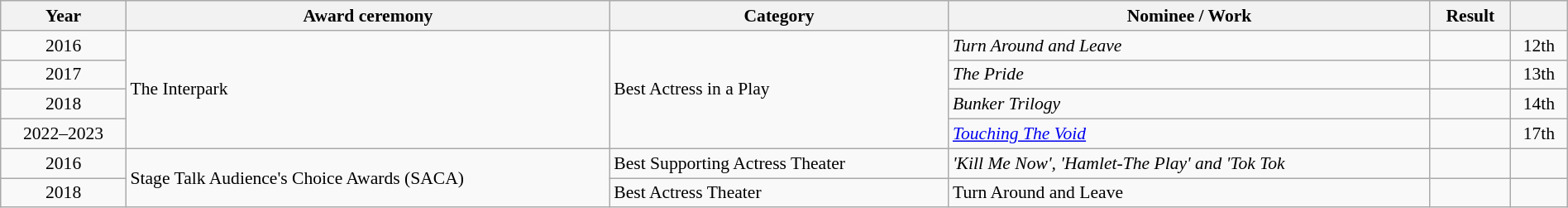<table Class="wikitable sortable" style="clear:none; font-size:90%; padding:0 auto; width:100%; margin:auto">
<tr>
<th scope="col">Year</th>
<th scope="col">Award ceremony</th>
<th scope="col">Category</th>
<th scope="col">Nominee / Work</th>
<th scope="col">Result</th>
<th scope="col" class="unsortable"></th>
</tr>
<tr>
<td style="text-align:center">2016</td>
<td rowspan="4">The Interpark </td>
<td rowspan="4">Best Actress in a Play</td>
<td><em>Turn Around and Leave</em></td>
<td></td>
<td style="text-align:center">12th</td>
</tr>
<tr>
<td style="text-align:center">2017</td>
<td><em>The Pride</em></td>
<td></td>
<td style="text-align:center">13th</td>
</tr>
<tr>
<td style="text-align:center">2018</td>
<td><em>Bunker Trilogy</em></td>
<td></td>
<td style="text-align:center">14th</td>
</tr>
<tr>
<td style="text-align:center">2022–2023</td>
<td><em><a href='#'>Touching The Void</a></em></td>
<td></td>
<td style="text-align:center">17th</td>
</tr>
<tr>
<td style="text-align:center">2016</td>
<td rowspan="2">Stage Talk Audience's Choice Awards (SACA)</td>
<td>Best Supporting Actress Theater</td>
<td><em>'Kill Me Now', 'Hamlet-The Play' and 'Tok Tok<strong></td>
<td></td>
<td style="text-align:center"></td>
</tr>
<tr>
<td style="text-align:center">2018</td>
<td>Best Actress Theater</td>
<td></em>Turn Around and Leave<em></td>
<td></td>
<td style="text-align:center"></td>
</tr>
</table>
